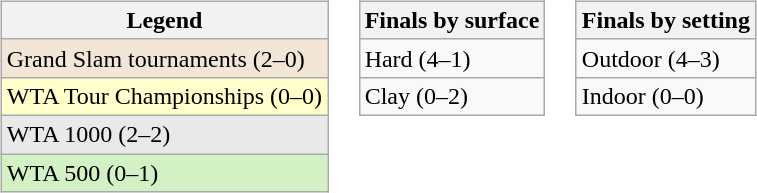<table>
<tr valign=top>
<td><br><table class="wikitable">
<tr>
<th>Legend</th>
</tr>
<tr>
<td style="background:#f3e6d7">Grand Slam tournaments (2–0)</td>
</tr>
<tr>
<td style="background:#ffc">WTA Tour Championships (0–0)</td>
</tr>
<tr>
<td style="background:#e9e9e9">WTA 1000 (2–2)</td>
</tr>
<tr>
<td style="background:#d4f1c5">WTA 500 (0–1)</td>
</tr>
</table>
</td>
<td><br><table class="wikitable">
<tr>
<th>Finals by surface</th>
</tr>
<tr>
<td>Hard (4–1)</td>
</tr>
<tr>
<td>Clay (0–2)</td>
</tr>
</table>
</td>
<td><br><table class="wikitable">
<tr>
<th>Finals by setting</th>
</tr>
<tr>
<td>Outdoor (4–3)</td>
</tr>
<tr>
<td>Indoor (0–0)</td>
</tr>
</table>
</td>
</tr>
</table>
